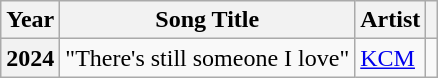<table class="wikitable plainrowheaders">
<tr>
<th scope="col">Year</th>
<th scope="col">Song Title</th>
<th scope="col">Artist</th>
<th scope="col" class="unsortable"></th>
</tr>
<tr>
<th scope="row">2024</th>
<td>"There's still someone I love"</td>
<td><a href='#'>KCM</a></td>
<td style="text-align:center"></td>
</tr>
</table>
